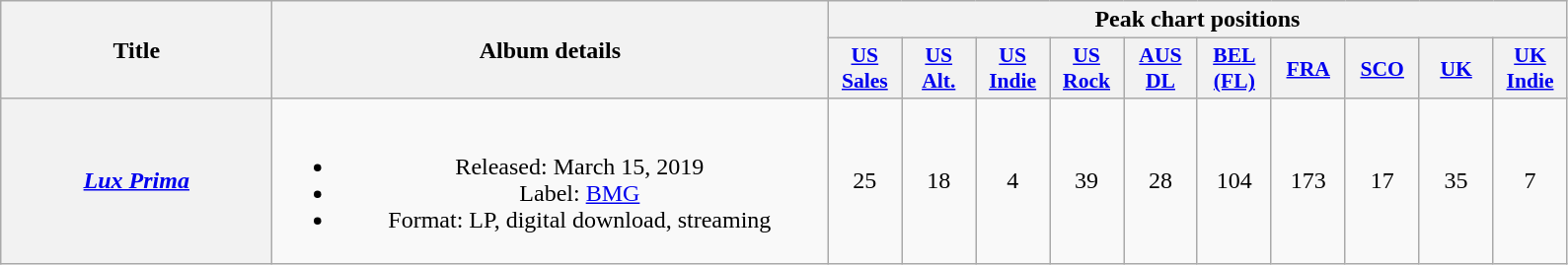<table class="wikitable plainrowheaders" style="text-align:center;">
<tr>
<th scope="col" rowspan="2" style="width:11em;">Title</th>
<th scope="col" rowspan="2" style="width:23em;">Album details</th>
<th scope="col" colspan="10">Peak chart positions</th>
</tr>
<tr>
<th scope="col" style="width:3em;font-size:90%;"><a href='#'>US<br>Sales</a><br></th>
<th scope="col" style="width:3em;font-size:90%;"><a href='#'>US<br>Alt.</a><br></th>
<th scope="col" style="width:3em;font-size:90%;"><a href='#'>US<br>Indie</a><br></th>
<th scope="col" style="width:3em;font-size:90%;"><a href='#'>US<br>Rock</a><br></th>
<th scope="col" style="width:3em;font-size:90%;"><a href='#'>AUS<br>DL</a><br></th>
<th scope="col" style="width:3em;font-size:90%;"><a href='#'>BEL<br>(FL)</a><br></th>
<th scope="col" style="width:3em;font-size:90%;"><a href='#'>FRA</a><br></th>
<th scope="col" style="width:3em;font-size:90%;"><a href='#'>SCO</a><br></th>
<th scope="col" style="width:3em;font-size:90%;"><a href='#'>UK</a><br></th>
<th scope="col" style="width:3em;font-size:90%;"><a href='#'>UK<br>Indie</a><br></th>
</tr>
<tr>
<th scope="row"><em><a href='#'>Lux Prima</a></em><br></th>
<td><br><ul><li>Released: March 15, 2019</li><li>Label: <a href='#'>BMG</a></li><li>Format: LP, digital download, streaming</li></ul></td>
<td>25</td>
<td>18</td>
<td>4</td>
<td>39</td>
<td>28</td>
<td>104</td>
<td>173</td>
<td>17</td>
<td>35</td>
<td>7</td>
</tr>
</table>
